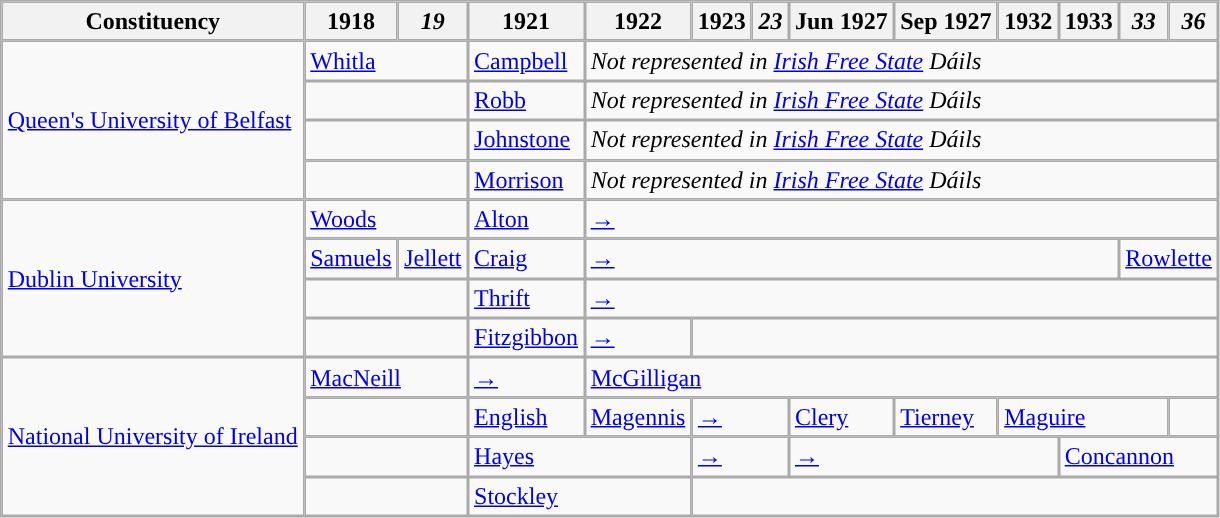<table class="wikitable" style="border-collapse: separate; border-spacing: 0;">
<tr>
<th>Constituency</th>
<th>1918</th>
<th><em>19</em></th>
<th>1921</th>
<th>1922</th>
<th>1923</th>
<th><em>23</em></th>
<th>Jun 1927</th>
<th>Sep 1927</th>
<th>1932</th>
<th>1933</th>
<th><em>33</em></th>
<th><em>36</em></th>
</tr>
<tr>
<td rowspan="4"><a href='#'>Queen's University of Belfast</a> </td>
<td colspan="2"><a href='#'>Whitla</a></td>
<td colspan="1"><a href='#'>Campbell</a></td>
<td colspan="9"><em>Not represented in <a href='#'>Irish Free State</a> Dáils</em></td>
</tr>
<tr>
<td colspan="2"></td>
<td colspan="1"><a href='#'>Robb</a></td>
<td colspan="9"><em>Not represented in <a href='#'>Irish Free State</a> Dáils</em></td>
</tr>
<tr>
<td colspan="2"></td>
<td colspan="1"><a href='#'>Johnstone</a></td>
<td colspan="9"><em>Not represented in <a href='#'>Irish Free State</a> Dáils</em></td>
</tr>
<tr>
<td colspan="2"></td>
<td colspan="1"><a href='#'>Morrison</a></td>
<td colspan="9"><em>Not represented in <a href='#'>Irish Free State</a> Dáils</em></td>
</tr>
<tr>
<td rowspan="4"><a href='#'>Dublin University</a></td>
<td colspan="2"><a href='#'>Woods</a></td>
<td colspan="1"><a href='#'>Alton</a></td>
<td colspan="9"><a href='#'>→</a></td>
</tr>
<tr>
<td><a href='#'>Samuels</a></td>
<td><a href='#'>Jellett</a></td>
<td colspan="1"><a href='#'>Craig</a></td>
<td colspan="7"><a href='#'>→</a></td>
<td colspan="2"><a href='#'>Rowlette</a></td>
</tr>
<tr>
<td colspan="2"></td>
<td colspan="1"><a href='#'>Thrift</a></td>
<td colspan="9"><a href='#'>→</a></td>
</tr>
<tr>
<td colspan="2"></td>
<td colspan="1"><a href='#'>Fitzgibbon</a></td>
<td colspan="1"><a href='#'>→</a></td>
<td colspan="8"></td>
</tr>
<tr>
<td rowspan="4"><a href='#'>National University of Ireland</a></td>
<td colspan="2"><a href='#'>MacNeill</a></td>
<td colspan="1"><a href='#'>→</a></td>
<td colspan="9"><a href='#'>McGilligan</a></td>
</tr>
<tr>
<td colspan="2"></td>
<td colspan="1"><a href='#'>English</a></td>
<td colspan="1"><a href='#'>Magennis</a></td>
<td colspan="2"><a href='#'>→</a></td>
<td colspan="1"><a href='#'>Clery</a></td>
<td colspan="1"><a href='#'>Tierney</a></td>
<td colspan="3"><a href='#'>Maguire</a></td>
<td colspan="1"></td>
</tr>
<tr>
<td colspan="2"></td>
<td colspan="2"><a href='#'>Hayes</a></td>
<td colspan="2"><a href='#'>→</a></td>
<td colspan="3"><a href='#'>→</a></td>
<td colspan="3"><a href='#'>Concannon</a></td>
</tr>
<tr>
<td colspan="2"></td>
<td colspan="2"><a href='#'>Stockley</a></td>
<td colspan="8"></td>
</tr>
</table>
